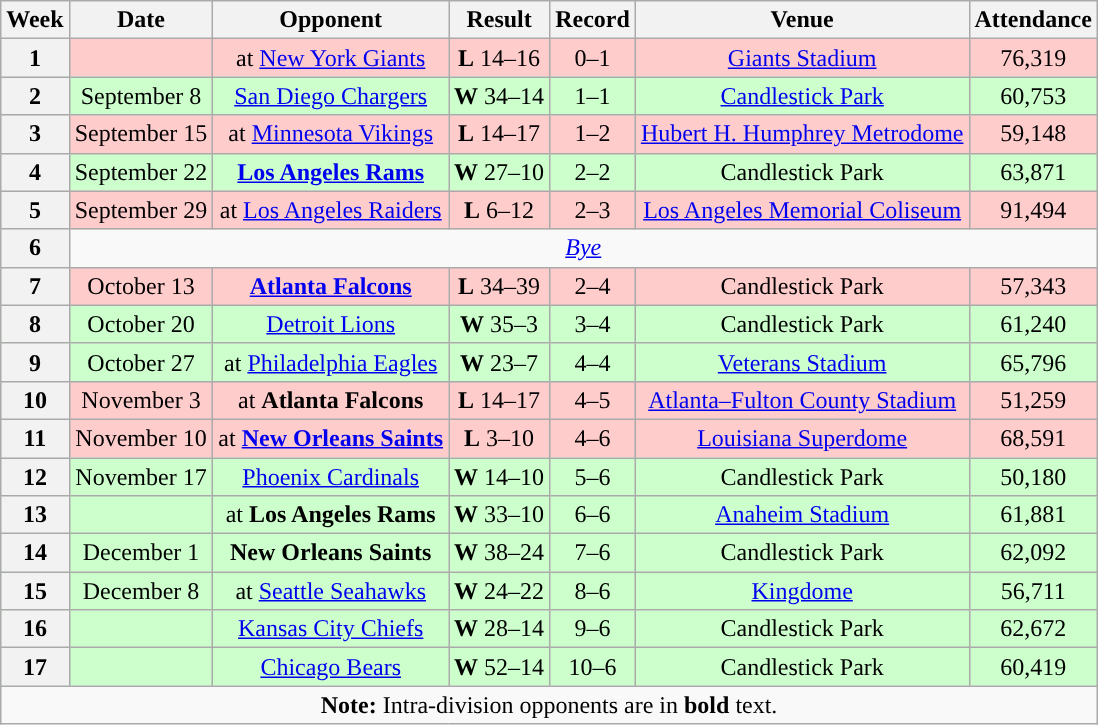<table class="wikitable" style="text-align:center">
<tr>
<th>Week</th>
<th>Date</th>
<th>Opponent</th>
<th>Result</th>
<th>Record</th>
<th>Venue</th>
<th>Attendance</th>
</tr>
<tr style="background:#fcc">
<th>1</th>
<td></td>
<td>at <a href='#'>New York Giants</a></td>
<td><strong>L</strong> 14–16</td>
<td>0–1</td>
<td><a href='#'>Giants Stadium</a></td>
<td>76,319</td>
</tr>
<tr style="background:#cfc">
<th>2</th>
<td>September 8</td>
<td><a href='#'>San Diego Chargers</a></td>
<td><strong>W</strong> 34–14</td>
<td>1–1</td>
<td><a href='#'>Candlestick Park</a></td>
<td>60,753</td>
</tr>
<tr style="background:#fcc">
<th>3</th>
<td>September 15</td>
<td>at <a href='#'>Minnesota Vikings</a></td>
<td><strong>L</strong> 14–17</td>
<td>1–2</td>
<td><a href='#'>Hubert H. Humphrey Metrodome</a></td>
<td>59,148</td>
</tr>
<tr style="background:#cfc">
<th>4</th>
<td>September 22</td>
<td><strong><a href='#'>Los Angeles Rams</a></strong></td>
<td><strong>W</strong> 27–10</td>
<td>2–2</td>
<td>Candlestick Park</td>
<td>63,871</td>
</tr>
<tr style="background:#fcc">
<th>5</th>
<td>September 29</td>
<td>at <a href='#'>Los Angeles Raiders</a></td>
<td><strong>L</strong> 6–12</td>
<td>2–3</td>
<td><a href='#'>Los Angeles Memorial Coliseum</a></td>
<td>91,494</td>
</tr>
<tr>
<th>6</th>
<td colspan="6"><em><a href='#'>Bye</a></em></td>
</tr>
<tr style="background:#fcc">
<th>7</th>
<td>October 13</td>
<td><strong><a href='#'>Atlanta Falcons</a></strong></td>
<td><strong>L</strong> 34–39</td>
<td>2–4</td>
<td>Candlestick Park</td>
<td>57,343</td>
</tr>
<tr style="background:#cfc">
<th>8</th>
<td>October 20</td>
<td><a href='#'>Detroit Lions</a></td>
<td><strong>W</strong> 35–3</td>
<td>3–4</td>
<td>Candlestick Park</td>
<td>61,240</td>
</tr>
<tr style="background:#cfc">
<th>9</th>
<td>October 27</td>
<td>at <a href='#'>Philadelphia Eagles</a></td>
<td><strong>W</strong> 23–7</td>
<td>4–4</td>
<td><a href='#'>Veterans Stadium</a></td>
<td>65,796</td>
</tr>
<tr style="background:#fcc">
<th>10</th>
<td>November 3</td>
<td>at <strong>Atlanta Falcons</strong></td>
<td><strong>L</strong> 14–17</td>
<td>4–5</td>
<td><a href='#'>Atlanta–Fulton County Stadium</a></td>
<td>51,259</td>
</tr>
<tr style="background:#fcc">
<th>11</th>
<td>November 10</td>
<td>at <strong><a href='#'>New Orleans Saints</a></strong></td>
<td><strong>L</strong> 3–10</td>
<td>4–6</td>
<td><a href='#'>Louisiana Superdome</a></td>
<td>68,591</td>
</tr>
<tr style="background:#cfc">
<th>12</th>
<td>November 17</td>
<td><a href='#'>Phoenix Cardinals</a></td>
<td><strong>W</strong> 14–10</td>
<td>5–6</td>
<td>Candlestick Park</td>
<td>50,180</td>
</tr>
<tr style="background:#cfc">
<th>13</th>
<td></td>
<td>at <strong>Los Angeles Rams</strong></td>
<td><strong>W</strong> 33–10</td>
<td>6–6</td>
<td><a href='#'>Anaheim Stadium</a></td>
<td>61,881</td>
</tr>
<tr style="background:#cfc">
<th>14</th>
<td>December 1</td>
<td><strong>New Orleans Saints</strong></td>
<td><strong>W</strong> 38–24</td>
<td>7–6</td>
<td>Candlestick Park</td>
<td>62,092</td>
</tr>
<tr style="background:#cfc">
<th>15</th>
<td>December 8</td>
<td>at <a href='#'>Seattle Seahawks</a></td>
<td><strong>W</strong> 24–22</td>
<td>8–6</td>
<td><a href='#'>Kingdome</a></td>
<td>56,711</td>
</tr>
<tr style="background:#cfc">
<th>16</th>
<td></td>
<td><a href='#'>Kansas City Chiefs</a></td>
<td><strong>W</strong> 28–14</td>
<td>9–6</td>
<td>Candlestick Park</td>
<td>62,672</td>
</tr>
<tr style="background:#cfc">
<th>17</th>
<td></td>
<td><a href='#'>Chicago Bears</a></td>
<td><strong>W</strong> 52–14</td>
<td>10–6</td>
<td>Candlestick Park</td>
<td>60,419</td>
</tr>
<tr>
<td colspan="8"><strong>Note:</strong> Intra-division opponents are in <strong>bold</strong> text.</td>
</tr>
</table>
